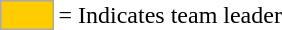<table>
<tr>
<td style="background:#fc0; border:1px solid #aaa; width:2em;"></td>
<td>= Indicates team leader</td>
</tr>
</table>
